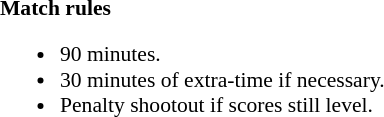<table style="width:100%; font-size:90%;">
<tr>
<td style="width:50%; vertical-align:top;"></td>
<td style="width:50%; vertical-align:top;"><br><strong>Match rules</strong><ul><li>90 minutes.</li><li>30 minutes of extra-time if necessary.</li><li>Penalty shootout if scores still level.</li></ul></td>
</tr>
</table>
